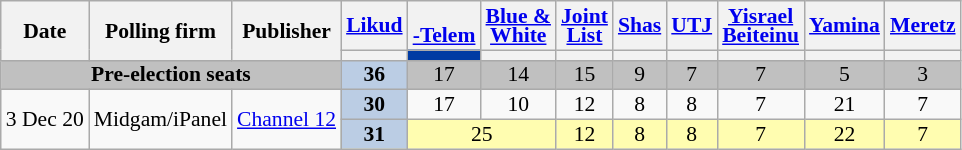<table class="wikitable sortable" style=text-align:center;font-size:90%;line-height:13px>
<tr>
<th rowspan=2>Date</th>
<th rowspan=2>Polling firm</th>
<th rowspan=2>Publisher</th>
<th><a href='#'>Likud</a></th>
<th><a href='#'><br>-Telem</a></th>
<th><a href='#'>Blue &<br>White</a></th>
<th><a href='#'>Joint<br>List</a></th>
<th><a href='#'>Shas</a></th>
<th><a href='#'>UTJ</a></th>
<th><a href='#'>Yisrael<br>Beiteinu</a></th>
<th><a href='#'>Yamina</a></th>
<th><a href='#'>Meretz</a></th>
</tr>
<tr>
<th style=background:></th>
<th style=background:#003BA3></th>
<th style=background:></th>
<th style=background:></th>
<th style=background:></th>
<th style=background:></th>
<th style=background:></th>
<th style=background:></th>
<th style=background:></th>
</tr>
<tr style=background:silver>
<td colspan=3><strong>Pre-election seats</strong></td>
<td style=background:#BBCDE4><strong>36</strong>	</td>
<td>17					</td>
<td>14					</td>
<td>15					</td>
<td>9					</td>
<td>7					</td>
<td>7					</td>
<td>5					</td>
<td>3					</td>
</tr>
<tr>
<td rowspan=2 data-sort-value=2020-12-03>3 Dec 20</td>
<td rowspan=2>Midgam/iPanel</td>
<td rowspan=2><a href='#'>Channel 12</a></td>
<td style=background:#BBCDE4><strong>30</strong>	</td>
<td>17					</td>
<td>10					</td>
<td>12					</td>
<td>8					</td>
<td>8					</td>
<td>7					</td>
<td>21					</td>
<td>7					</td>
</tr>
<tr style=background:#fffdb0>
<td style=background:#BBCDE4><strong>31</strong>	</td>
<td colspan=2>25				</td>
<td>12					</td>
<td>8					</td>
<td>8					</td>
<td>7					</td>
<td>22					</td>
<td>7					</td>
</tr>
</table>
